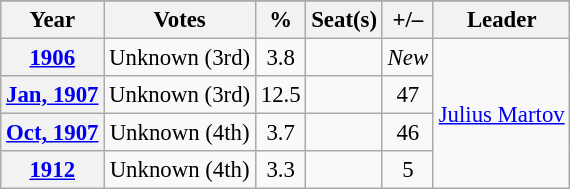<table class="wikitable" style="text-align:left; font-size:95%">
<tr>
</tr>
<tr>
<th>Year</th>
<th>Votes</th>
<th>%</th>
<th>Seat(s)</th>
<th>+/–</th>
<th>Leader</th>
</tr>
<tr>
<th align=center><a href='#'>1906</a></th>
<td align=center>Unknown (3rd)</td>
<td align=center>3.8</td>
<td></td>
<td align=center><em>New</em></td>
<td rowspan=4 style="text-align:center;"><a href='#'>Julius Martov</a></td>
</tr>
<tr>
<th align=center><a href='#'>Jan, 1907</a></th>
<td align=center>Unknown (3rd)</td>
<td align=center>12.5</td>
<td></td>
<td align=center> 47</td>
</tr>
<tr>
<th align=center><a href='#'>Oct, 1907</a></th>
<td align=center>Unknown (4th)</td>
<td align=center>3.7</td>
<td></td>
<td align=center> 46</td>
</tr>
<tr>
<th align=center><a href='#'>1912</a></th>
<td align=center>Unknown (4th)</td>
<td align=center>3.3</td>
<td></td>
<td align=center> 5</td>
</tr>
</table>
